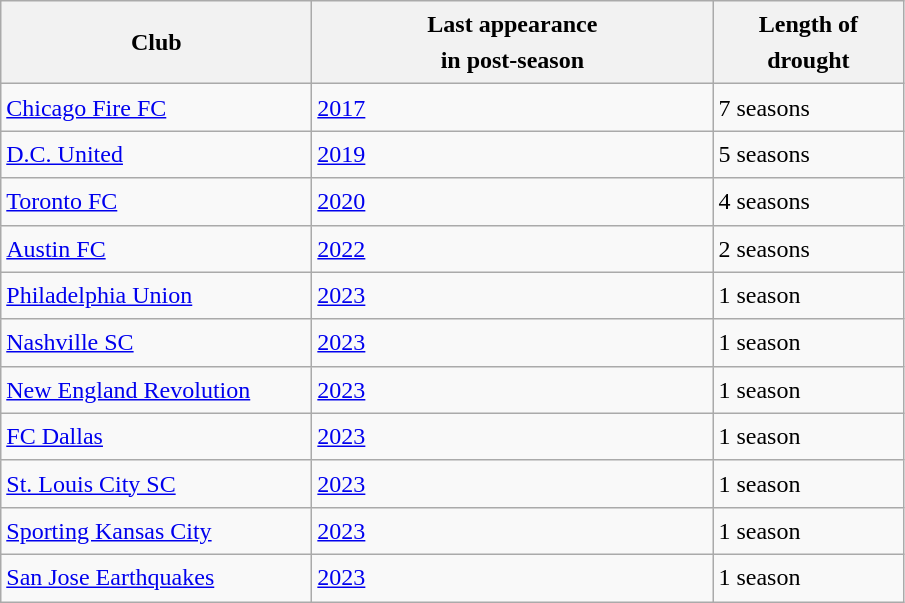<table class="wikitable sortable" style="font-size:1.00em; line-height:1.5em;">
<tr>
<th width="200pt">Club</th>
<th width="260pt">Last appearance<br>in post-season</th>
<th width="120pt">Length of drought</th>
</tr>
<tr>
<td align="left"><a href='#'>Chicago Fire FC</a></td>
<td><a href='#'>2017</a></td>
<td>7 seasons</td>
</tr>
<tr>
<td align="left"><a href='#'>D.C. United</a></td>
<td><a href='#'>2019</a></td>
<td>5 seasons</td>
</tr>
<tr>
<td align="left"><a href='#'>Toronto FC</a></td>
<td><a href='#'>2020</a></td>
<td>4 seasons</td>
</tr>
<tr>
<td align="left"><a href='#'>Austin FC</a></td>
<td><a href='#'>2022</a></td>
<td>2 seasons</td>
</tr>
<tr>
<td align="left"><a href='#'>Philadelphia Union</a></td>
<td><a href='#'>2023</a></td>
<td>1 season</td>
</tr>
<tr>
<td align="left"><a href='#'>Nashville SC</a></td>
<td><a href='#'>2023</a></td>
<td>1 season</td>
</tr>
<tr>
<td align="left"><a href='#'>New England Revolution</a></td>
<td><a href='#'>2023</a></td>
<td>1 season</td>
</tr>
<tr>
<td align="left"><a href='#'>FC Dallas</a></td>
<td><a href='#'>2023</a></td>
<td>1 season</td>
</tr>
<tr>
<td align="left"><a href='#'>St. Louis City SC</a></td>
<td><a href='#'>2023</a></td>
<td>1 season</td>
</tr>
<tr>
<td align="left"><a href='#'>Sporting Kansas City</a></td>
<td><a href='#'>2023</a></td>
<td>1 season</td>
</tr>
<tr>
<td align="left"><a href='#'>San Jose Earthquakes</a></td>
<td><a href='#'>2023</a></td>
<td>1 season<br></td>
</tr>
</table>
